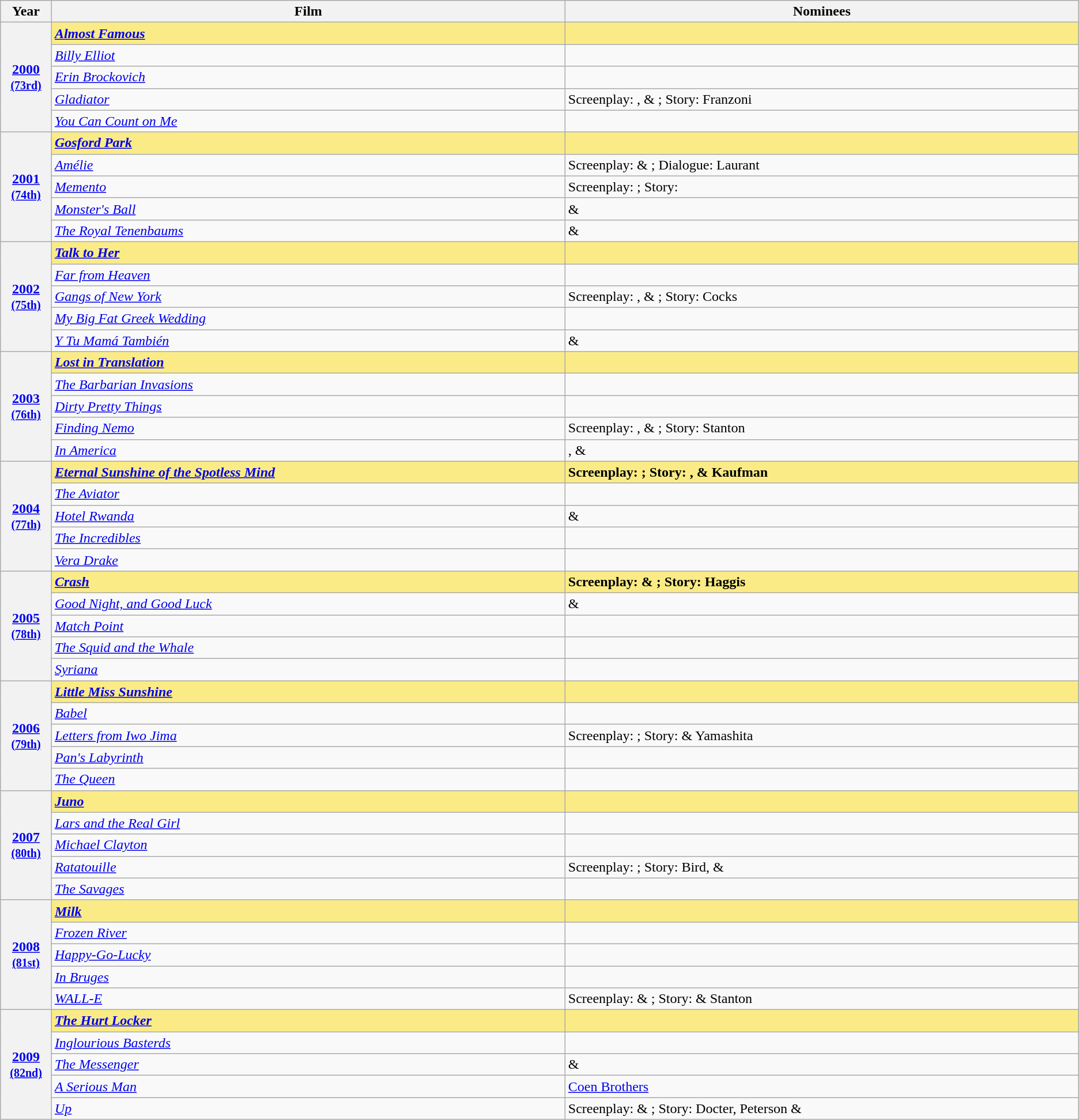<table class="wikitable">
<tr>
<th scope="col" style="width:2%;">Year</th>
<th scope="col" style="width:30%;">Film</th>
<th scope="col" style="width:30%;">Nominees</th>
</tr>
<tr>
<th scope="row" rowspan=5 style="text-align:center;"><a href='#'>2000</a><br><small><a href='#'>(73rd)</a></small> <br></th>
<td style="background:#FAEB86"><strong><em><a href='#'>Almost Famous</a></em></strong></td>
<td style="background:#FAEB86"><strong></strong></td>
</tr>
<tr>
<td><em><a href='#'>Billy Elliot</a></em></td>
<td></td>
</tr>
<tr>
<td><em><a href='#'>Erin Brockovich</a></em></td>
<td></td>
</tr>
<tr>
<td><em><a href='#'>Gladiator</a></em></td>
<td>Screenplay: ,  & ; Story: Franzoni</td>
</tr>
<tr>
<td><em><a href='#'>You Can Count on Me</a></em></td>
<td></td>
</tr>
<tr>
<th scope="row" rowspan=5 style="text-align:center;"><a href='#'>2001</a><br><small><a href='#'>(74th)</a></small> <br></th>
<td style="background:#FAEB86"><strong><em><a href='#'>Gosford Park</a></em></strong></td>
<td style="background:#FAEB86"><strong></strong></td>
</tr>
<tr>
<td><em><a href='#'>Amélie</a></em></td>
<td>Screenplay:  & ; Dialogue: Laurant</td>
</tr>
<tr>
<td><em><a href='#'>Memento</a></em></td>
<td>Screenplay: ; Story: </td>
</tr>
<tr>
<td><em><a href='#'>Monster's Ball</a></em></td>
<td> & </td>
</tr>
<tr>
<td><em><a href='#'>The Royal Tenenbaums</a></em></td>
<td> & </td>
</tr>
<tr>
<th scope="row" rowspan=5 style="text-align:center;"><a href='#'>2002</a><br><small><a href='#'>(75th)</a></small> <br></th>
<td style="background:#FAEB86"><strong><em><a href='#'>Talk to Her</a></em></strong></td>
<td style="background:#FAEB86"><strong></strong></td>
</tr>
<tr>
<td><em><a href='#'>Far from Heaven</a></em></td>
<td></td>
</tr>
<tr>
<td><em><a href='#'>Gangs of New York</a></em></td>
<td>Screenplay: ,  & ; Story: Cocks</td>
</tr>
<tr>
<td><em><a href='#'>My Big Fat Greek Wedding</a></em></td>
<td></td>
</tr>
<tr>
<td><em><a href='#'>Y Tu Mamá También</a></em></td>
<td> & </td>
</tr>
<tr>
<th scope="row" rowspan=5 style="text-align:center;"><a href='#'>2003</a><br><small><a href='#'>(76th)</a></small> <br></th>
<td style="background:#FAEB86"><strong><em><a href='#'>Lost in Translation</a></em></strong></td>
<td style="background:#FAEB86"><strong></strong></td>
</tr>
<tr>
<td><em><a href='#'>The Barbarian Invasions</a></em></td>
<td></td>
</tr>
<tr>
<td><em><a href='#'>Dirty Pretty Things</a></em></td>
<td></td>
</tr>
<tr>
<td><em><a href='#'>Finding Nemo</a></em></td>
<td>Screenplay: ,  & ; Story: Stanton</td>
</tr>
<tr>
<td><em><a href='#'>In America</a></em></td>
<td>,  & </td>
</tr>
<tr>
<th scope="row" rowspan=5 style="text-align:center;"><a href='#'>2004</a><br><small><a href='#'>(77th)</a></small> <br></th>
<td style="background:#FAEB86"><strong><em><a href='#'>Eternal Sunshine of the Spotless Mind</a></em></strong></td>
<td style="background:#FAEB86"><strong>Screenplay: ; Story: ,  & Kaufman </strong></td>
</tr>
<tr>
<td><em><a href='#'>The Aviator</a></em></td>
<td></td>
</tr>
<tr>
<td><em><a href='#'>Hotel Rwanda</a></em></td>
<td> & </td>
</tr>
<tr>
<td><em><a href='#'>The Incredibles</a></em></td>
<td></td>
</tr>
<tr>
<td><em><a href='#'>Vera Drake</a></em></td>
<td></td>
</tr>
<tr>
<th scope="row" rowspan=5 style="text-align:center;"><a href='#'>2005</a><br><small><a href='#'>(78th)</a></small> <br></th>
<td style="background:#FAEB86"><strong><em><a href='#'>Crash</a></em></strong></td>
<td style="background:#FAEB86"><strong>Screenplay:  & ; Story: Haggis </strong></td>
</tr>
<tr>
<td><em><a href='#'>Good Night, and Good Luck</a></em></td>
<td> & </td>
</tr>
<tr>
<td><em><a href='#'>Match Point</a></em></td>
<td></td>
</tr>
<tr>
<td><em><a href='#'>The Squid and the Whale</a></em></td>
<td></td>
</tr>
<tr>
<td><em><a href='#'>Syriana</a></em></td>
<td></td>
</tr>
<tr>
<th scope="row" rowspan=5 style="text-align:center;"><a href='#'>2006</a><br><small><a href='#'>(79th)</a></small> <br></th>
<td style="background:#FAEB86"><strong><em><a href='#'>Little Miss Sunshine</a></em></strong></td>
<td style="background:#FAEB86"><strong></strong></td>
</tr>
<tr>
<td><em><a href='#'>Babel</a></em></td>
<td></td>
</tr>
<tr>
<td><em><a href='#'>Letters from Iwo Jima</a></em></td>
<td>Screenplay: ; Story:  & Yamashita</td>
</tr>
<tr>
<td><em><a href='#'>Pan's Labyrinth</a></em></td>
<td></td>
</tr>
<tr>
<td><em><a href='#'>The Queen</a></em></td>
<td></td>
</tr>
<tr>
<th scope="row" rowspan=5 style="text-align:center;"><a href='#'>2007</a><br><small><a href='#'>(80th)</a></small> <br></th>
<td style="background:#FAEB86"><strong><em><a href='#'>Juno</a></em></strong></td>
<td style="background:#FAEB86"><strong></strong></td>
</tr>
<tr>
<td><em><a href='#'>Lars and the Real Girl</a></em></td>
<td></td>
</tr>
<tr>
<td><em><a href='#'>Michael Clayton</a></em></td>
<td></td>
</tr>
<tr>
<td><em><a href='#'>Ratatouille</a></em></td>
<td>Screenplay: ; Story: Bird,  & </td>
</tr>
<tr>
<td><em><a href='#'>The Savages</a></em></td>
<td></td>
</tr>
<tr>
<th scope="row" rowspan=5 style="text-align:center;"><a href='#'>2008</a><br><small><a href='#'>(81st)</a></small> <br></th>
<td style="background:#FAEB86"><strong><em><a href='#'>Milk</a></em></strong></td>
<td style="background:#FAEB86"><strong></strong></td>
</tr>
<tr>
<td><em><a href='#'>Frozen River</a></em></td>
<td></td>
</tr>
<tr>
<td><em><a href='#'>Happy-Go-Lucky</a></em></td>
<td></td>
</tr>
<tr>
<td><em><a href='#'>In Bruges</a></em></td>
<td></td>
</tr>
<tr>
<td><em><a href='#'>WALL-E</a></em></td>
<td>Screenplay:  & ; Story:  & Stanton</td>
</tr>
<tr>
<th scope="row" rowspan=5 style="text-align:center;"><a href='#'>2009</a><br><small><a href='#'>(82nd)</a></small> <br></th>
<td style="background:#FAEB86"><strong><em><a href='#'>The Hurt Locker</a></em></strong></td>
<td style="background:#FAEB86"><strong></strong></td>
</tr>
<tr>
<td><em><a href='#'>Inglourious Basterds</a></em></td>
<td></td>
</tr>
<tr>
<td><em><a href='#'>The Messenger</a></em></td>
<td> & </td>
</tr>
<tr>
<td><em><a href='#'>A Serious Man</a></em></td>
<td><a href='#'>Coen Brothers</a></td>
</tr>
<tr>
<td><em><a href='#'>Up</a></em></td>
<td>Screenplay:  & ; Story: Docter, Peterson & </td>
</tr>
</table>
